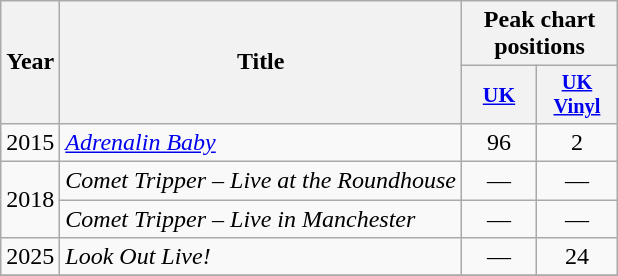<table class="wikitable">
<tr>
<th rowspan="2">Year</th>
<th rowspan="2">Title</th>
<th ! scope="col" colspan="2">Peak chart positions</th>
</tr>
<tr>
<th scope="col" style="width:3em;font-size:90%;"><a href='#'>UK</a><br></th>
<th style="width:3.5em;font-size:85%"><a href='#'>UK Vinyl</a></th>
</tr>
<tr>
<td>2015</td>
<td><em><a href='#'>Adrenalin Baby</a></em></td>
<td style="text-align:center;">96</td>
<td style="text-align:center;">2</td>
</tr>
<tr>
<td rowspan="2">2018</td>
<td><em>Comet Tripper – Live at the Roundhouse</em></td>
<td style="text-align:center;">—</td>
<td style="text-align:center;">—</td>
</tr>
<tr>
<td><em>Comet Tripper – Live in Manchester</em></td>
<td style="text-align:center;">—</td>
<td style="text-align:center;">—</td>
</tr>
<tr>
<td>2025</td>
<td><em>Look Out Live!</em></td>
<td style="text-align:center;">—</td>
<td style="text-align:center;">24</td>
</tr>
<tr>
</tr>
</table>
